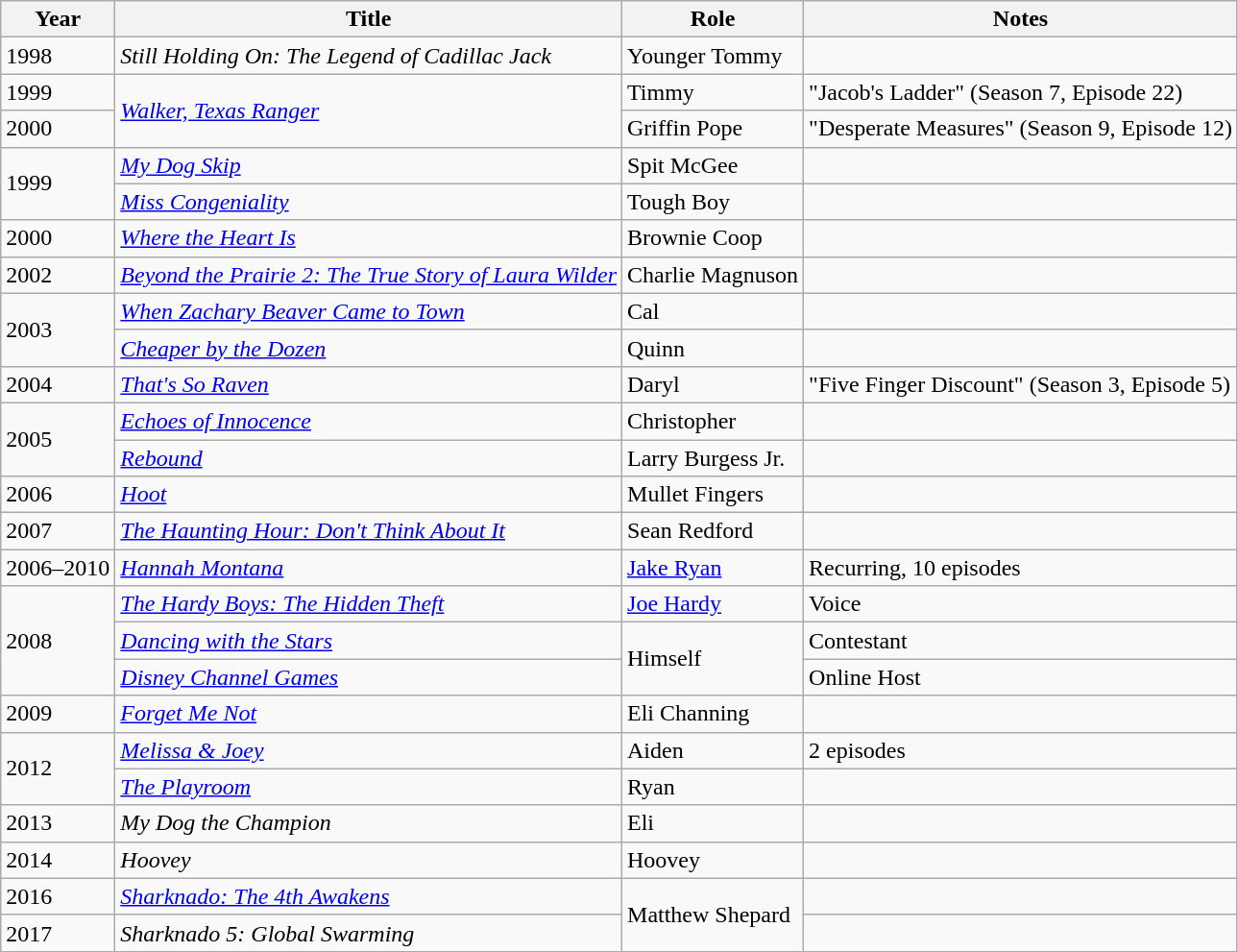<table class="wikitable">
<tr>
<th>Year</th>
<th>Title</th>
<th>Role</th>
<th>Notes</th>
</tr>
<tr>
<td>1998</td>
<td><em>Still Holding On: The Legend of Cadillac Jack</em></td>
<td>Younger Tommy</td>
<td></td>
</tr>
<tr>
<td>1999</td>
<td rowspan=2><em><a href='#'>Walker, Texas Ranger</a></em></td>
<td>Timmy</td>
<td>"Jacob's Ladder" (Season 7, Episode 22)</td>
</tr>
<tr>
<td>2000</td>
<td>Griffin Pope</td>
<td>"Desperate Measures" (Season 9, Episode 12)</td>
</tr>
<tr>
<td rowspan="2">1999</td>
<td><em><a href='#'>My Dog Skip</a></em></td>
<td>Spit McGee</td>
<td></td>
</tr>
<tr>
<td><em><a href='#'>Miss Congeniality</a></em></td>
<td>Tough Boy</td>
<td></td>
</tr>
<tr>
<td>2000</td>
<td><em><a href='#'>Where the Heart Is</a></em></td>
<td>Brownie Coop</td>
<td></td>
</tr>
<tr>
<td>2002</td>
<td><em><a href='#'>Beyond the Prairie 2: The True Story of Laura Wilder</a></em></td>
<td>Charlie Magnuson</td>
<td></td>
</tr>
<tr>
<td rowspan="2">2003</td>
<td><em><a href='#'>When Zachary Beaver Came to Town</a></em></td>
<td>Cal</td>
<td></td>
</tr>
<tr>
<td><em><a href='#'>Cheaper by the Dozen</a></em></td>
<td>Quinn</td>
<td></td>
</tr>
<tr>
<td>2004</td>
<td><em><a href='#'>That's So Raven</a></em></td>
<td>Daryl</td>
<td>"Five Finger Discount" (Season 3, Episode 5)</td>
</tr>
<tr>
<td rowspan="2">2005</td>
<td><em><a href='#'>Echoes of Innocence</a></em></td>
<td>Christopher</td>
<td></td>
</tr>
<tr>
<td><em><a href='#'>Rebound</a></em></td>
<td>Larry Burgess Jr.</td>
<td></td>
</tr>
<tr>
<td>2006</td>
<td><em><a href='#'>Hoot</a></em></td>
<td>Mullet Fingers</td>
<td></td>
</tr>
<tr>
<td>2007</td>
<td><em><a href='#'>The Haunting Hour: Don't Think About It</a></em></td>
<td>Sean Redford</td>
<td></td>
</tr>
<tr>
<td>2006–2010</td>
<td><em><a href='#'>Hannah Montana</a></em></td>
<td><a href='#'>Jake Ryan</a></td>
<td>Recurring, 10 episodes</td>
</tr>
<tr>
<td rowspan="3">2008</td>
<td><em><a href='#'>The Hardy Boys: The Hidden Theft</a></em></td>
<td><a href='#'>Joe Hardy</a></td>
<td>Voice</td>
</tr>
<tr>
<td><em><a href='#'>Dancing with the Stars</a></em></td>
<td rowspan=2>Himself</td>
<td>Contestant</td>
</tr>
<tr>
<td><em><a href='#'>Disney Channel Games</a></em></td>
<td>Online Host</td>
</tr>
<tr>
<td>2009</td>
<td><em><a href='#'>Forget Me Not</a></em></td>
<td>Eli Channing</td>
<td></td>
</tr>
<tr>
<td rowspan="2">2012</td>
<td><em><a href='#'>Melissa & Joey</a></em></td>
<td>Aiden</td>
<td>2 episodes</td>
</tr>
<tr>
<td><em><a href='#'>The Playroom</a></em></td>
<td>Ryan</td>
<td></td>
</tr>
<tr>
<td>2013</td>
<td><em>My Dog the Champion</em></td>
<td>Eli</td>
<td></td>
</tr>
<tr>
<td>2014</td>
<td><em>Hoovey</em></td>
<td>Hoovey</td>
<td></td>
</tr>
<tr>
<td>2016</td>
<td><em><a href='#'>Sharknado: The 4th Awakens</a></em></td>
<td rowspan=2>Matthew Shepard</td>
<td></td>
</tr>
<tr>
<td>2017</td>
<td><em>Sharknado 5: Global Swarming</em></td>
<td></td>
</tr>
</table>
